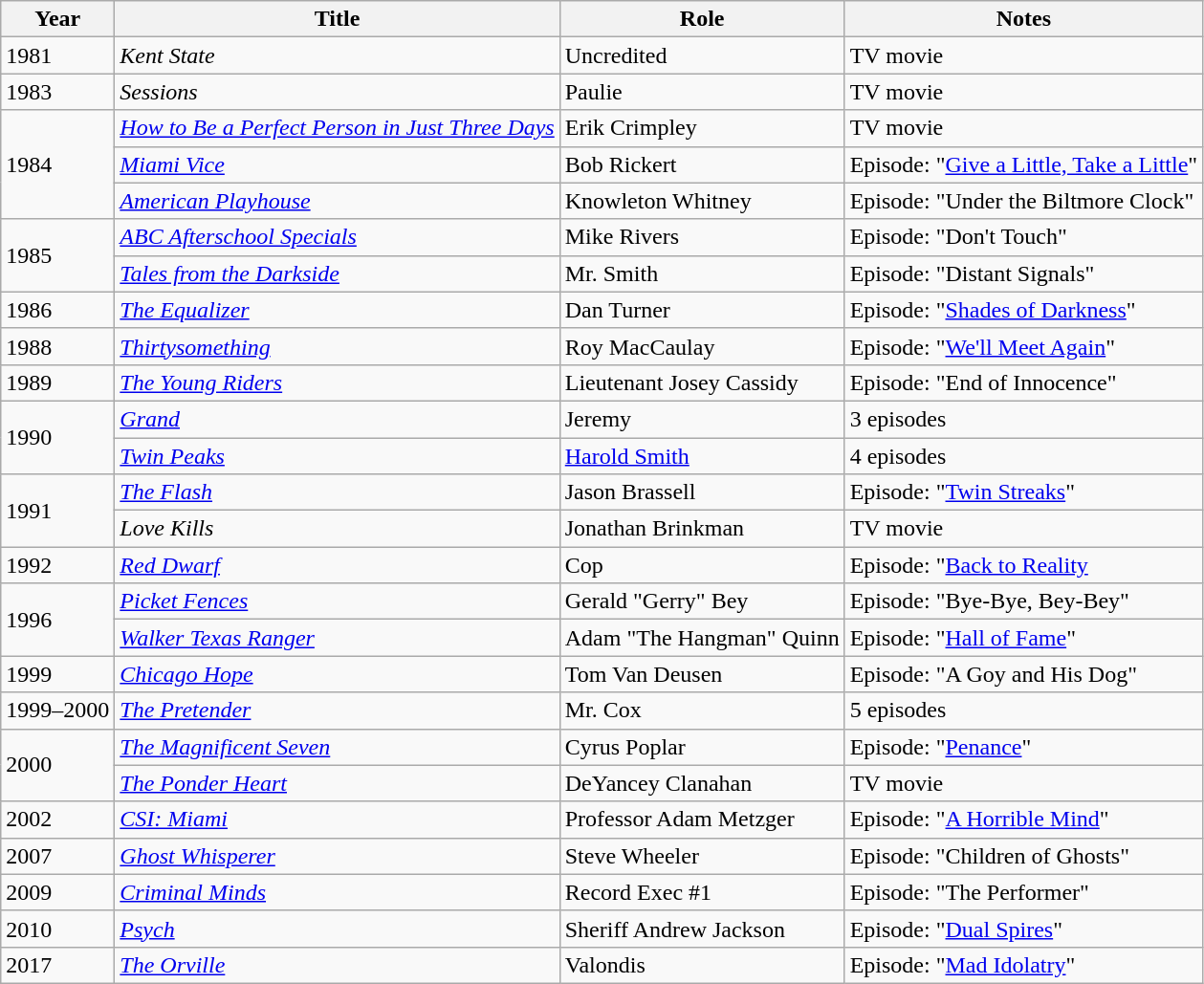<table class="wikitable sortable">
<tr>
<th>Year</th>
<th>Title</th>
<th>Role</th>
<th class="unsortable">Notes</th>
</tr>
<tr>
<td>1981</td>
<td><em>Kent State</em></td>
<td>Uncredited</td>
<td>TV movie</td>
</tr>
<tr>
<td>1983</td>
<td><em>Sessions</em></td>
<td>Paulie</td>
<td>TV movie</td>
</tr>
<tr>
<td rowspan=3>1984</td>
<td><em><a href='#'>How to Be a Perfect Person in Just Three Days</a></em></td>
<td>Erik Crimpley</td>
<td>TV movie</td>
</tr>
<tr>
<td><em><a href='#'>Miami Vice</a></em></td>
<td>Bob Rickert</td>
<td>Episode: "<a href='#'>Give a Little, Take a Little</a>"</td>
</tr>
<tr>
<td><em><a href='#'>American Playhouse</a></em></td>
<td>Knowleton Whitney</td>
<td>Episode: "Under the Biltmore Clock"</td>
</tr>
<tr>
<td rowspan=2>1985</td>
<td><em><a href='#'>ABC Afterschool Specials</a></em></td>
<td>Mike Rivers</td>
<td>Episode: "Don't Touch"</td>
</tr>
<tr>
<td><em><a href='#'>Tales from the Darkside</a></em></td>
<td>Mr. Smith</td>
<td>Episode: "Distant Signals"</td>
</tr>
<tr>
<td>1986</td>
<td><em><a href='#'>The Equalizer</a></em></td>
<td>Dan Turner</td>
<td>Episode: "<a href='#'>Shades of Darkness</a>"</td>
</tr>
<tr>
<td>1988</td>
<td><em><a href='#'>Thirtysomething</a></em></td>
<td>Roy MacCaulay</td>
<td>Episode: "<a href='#'>We'll Meet Again</a>"</td>
</tr>
<tr>
<td>1989</td>
<td><em><a href='#'>The Young Riders</a></em></td>
<td>Lieutenant Josey Cassidy</td>
<td>Episode: "End of Innocence"</td>
</tr>
<tr>
<td rowspan=2>1990</td>
<td><em><a href='#'>Grand</a></em></td>
<td>Jeremy</td>
<td>3 episodes</td>
</tr>
<tr>
<td><em><a href='#'>Twin Peaks</a></em></td>
<td><a href='#'>Harold Smith</a></td>
<td>4 episodes</td>
</tr>
<tr>
<td rowspan=2>1991</td>
<td><em><a href='#'>The Flash</a></em></td>
<td>Jason Brassell</td>
<td>Episode: "<a href='#'>Twin Streaks</a>"</td>
</tr>
<tr>
<td><em>Love Kills</em></td>
<td>Jonathan Brinkman</td>
<td>TV movie</td>
</tr>
<tr>
<td>1992</td>
<td><em><a href='#'>Red Dwarf</a></em></td>
<td>Cop</td>
<td>Episode: "<a href='#'>Back to Reality</a></td>
</tr>
<tr>
<td rowspan=2>1996</td>
<td><em><a href='#'>Picket Fences</a></em></td>
<td>Gerald "Gerry" Bey</td>
<td>Episode: "Bye-Bye, Bey-Bey"</td>
</tr>
<tr>
<td><em><a href='#'>Walker Texas Ranger</a></em></td>
<td>Adam "The Hangman" Quinn</td>
<td>Episode: "<a href='#'>Hall of Fame</a>"</td>
</tr>
<tr>
<td>1999</td>
<td><em><a href='#'>Chicago Hope</a></em></td>
<td>Tom Van Deusen</td>
<td>Episode: "A Goy and His Dog"</td>
</tr>
<tr>
<td>1999–2000</td>
<td><em><a href='#'>The Pretender</a></em></td>
<td>Mr. Cox</td>
<td>5 episodes</td>
</tr>
<tr>
<td rowspan=2>2000</td>
<td><em><a href='#'>The Magnificent Seven</a></em></td>
<td>Cyrus Poplar</td>
<td>Episode: "<a href='#'>Penance</a>"</td>
</tr>
<tr>
<td><em><a href='#'>The Ponder Heart</a></em></td>
<td>DeYancey Clanahan</td>
<td>TV movie</td>
</tr>
<tr>
<td>2002</td>
<td><em><a href='#'>CSI: Miami</a></em></td>
<td>Professor Adam Metzger</td>
<td>Episode: "<a href='#'>A Horrible Mind</a>"</td>
</tr>
<tr>
<td>2007</td>
<td><em><a href='#'>Ghost Whisperer</a></em></td>
<td>Steve Wheeler</td>
<td>Episode: "Children of Ghosts"</td>
</tr>
<tr>
<td>2009</td>
<td><em><a href='#'>Criminal Minds</a></em></td>
<td>Record Exec #1</td>
<td>Episode: "The Performer"</td>
</tr>
<tr>
<td>2010</td>
<td><em><a href='#'>Psych</a></em></td>
<td>Sheriff Andrew Jackson</td>
<td>Episode: "<a href='#'>Dual Spires</a>"</td>
</tr>
<tr>
<td>2017</td>
<td><em><a href='#'>The Orville</a></em></td>
<td>Valondis</td>
<td>Episode: "<a href='#'>Mad Idolatry</a>"</td>
</tr>
</table>
